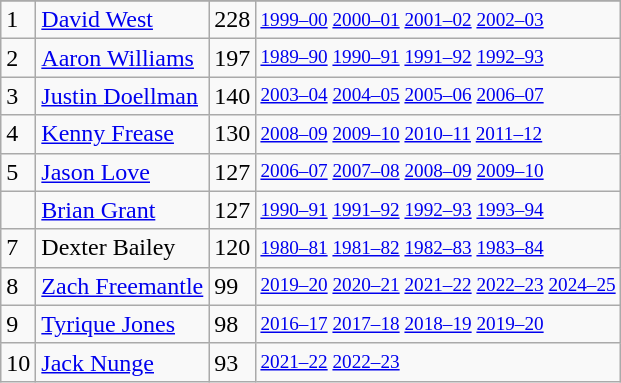<table class="wikitable">
<tr>
</tr>
<tr>
<td>1</td>
<td><a href='#'>David West</a></td>
<td>228</td>
<td style="font-size:80%;"><a href='#'>1999–00</a> <a href='#'>2000–01</a> <a href='#'>2001–02</a> <a href='#'>2002–03</a></td>
</tr>
<tr>
<td>2</td>
<td><a href='#'>Aaron Williams</a></td>
<td>197</td>
<td style="font-size:80%;"><a href='#'>1989–90</a> <a href='#'>1990–91</a> <a href='#'>1991–92</a> <a href='#'>1992–93</a></td>
</tr>
<tr>
<td>3</td>
<td><a href='#'>Justin Doellman</a></td>
<td>140</td>
<td style="font-size:80%;"><a href='#'>2003–04</a> <a href='#'>2004–05</a> <a href='#'>2005–06</a> <a href='#'>2006–07</a></td>
</tr>
<tr>
<td>4</td>
<td><a href='#'>Kenny Frease</a></td>
<td>130</td>
<td style="font-size:80%;"><a href='#'>2008–09</a> <a href='#'>2009–10</a> <a href='#'>2010–11</a> <a href='#'>2011–12</a></td>
</tr>
<tr>
<td>5</td>
<td><a href='#'>Jason Love</a></td>
<td>127</td>
<td style="font-size:80%;"><a href='#'>2006–07</a> <a href='#'>2007–08</a> <a href='#'>2008–09</a> <a href='#'>2009–10</a></td>
</tr>
<tr>
<td></td>
<td><a href='#'>Brian Grant</a></td>
<td>127</td>
<td style="font-size:80%;"><a href='#'>1990–91</a> <a href='#'>1991–92</a> <a href='#'>1992–93</a> <a href='#'>1993–94</a></td>
</tr>
<tr>
<td>7</td>
<td>Dexter Bailey</td>
<td>120</td>
<td style="font-size:80%;"><a href='#'>1980–81</a> <a href='#'>1981–82</a> <a href='#'>1982–83</a> <a href='#'>1983–84</a></td>
</tr>
<tr>
<td>8</td>
<td><a href='#'>Zach Freemantle</a></td>
<td>99</td>
<td style="font-size:80%;"><a href='#'>2019–20</a> <a href='#'>2020–21</a> <a href='#'>2021–22</a> <a href='#'>2022–23</a> <a href='#'>2024–25</a></td>
</tr>
<tr>
<td>9</td>
<td><a href='#'>Tyrique Jones</a></td>
<td>98</td>
<td style="font-size:80%;"><a href='#'>2016–17</a> <a href='#'>2017–18</a> <a href='#'>2018–19</a> <a href='#'>2019–20</a></td>
</tr>
<tr>
<td>10</td>
<td><a href='#'>Jack Nunge</a></td>
<td>93</td>
<td style="font-size:80%;"><a href='#'>2021–22</a> <a href='#'>2022–23</a></td>
</tr>
</table>
